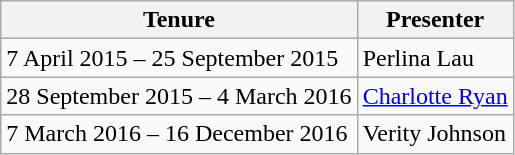<table class=wikitable>
<tr>
<th>Tenure</th>
<th>Presenter</th>
</tr>
<tr>
<td>7 April 2015 – 25 September 2015</td>
<td>Perlina Lau</td>
</tr>
<tr>
<td>28 September 2015 – 4 March 2016</td>
<td><a href='#'>Charlotte Ryan</a></td>
</tr>
<tr>
<td>7 March 2016 – 16 December 2016</td>
<td>Verity Johnson</td>
</tr>
</table>
